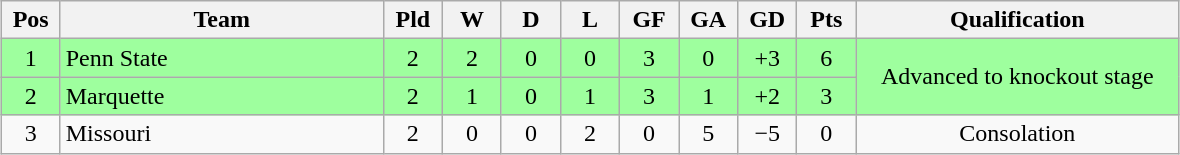<table class="wikitable" style="text-align:center; margin: 1em auto">
<tr>
<th style="width:2em">Pos</th>
<th style="width:13em">Team</th>
<th style="width:2em">Pld</th>
<th style="width:2em">W</th>
<th style="width:2em">D</th>
<th style="width:2em">L</th>
<th style="width:2em">GF</th>
<th style="width:2em">GA</th>
<th style="width:2em">GD</th>
<th style="width:2em">Pts</th>
<th style="width:13em">Qualification</th>
</tr>
<tr bgcolor="#9eff9e">
<td>1</td>
<td style="text-align:left">Penn State</td>
<td>2</td>
<td>2</td>
<td>0</td>
<td>0</td>
<td>3</td>
<td>0</td>
<td>+3</td>
<td>6</td>
<td rowspan="2">Advanced to knockout stage</td>
</tr>
<tr bgcolor="#9eff9e">
<td>2</td>
<td style="text-align:left">Marquette</td>
<td>2</td>
<td>1</td>
<td>0</td>
<td>1</td>
<td>3</td>
<td>1</td>
<td>+2</td>
<td>3</td>
</tr>
<tr>
<td>3</td>
<td style="text-align:left">Missouri</td>
<td>2</td>
<td>0</td>
<td>0</td>
<td>2</td>
<td>0</td>
<td>5</td>
<td>−5</td>
<td>0</td>
<td>Consolation</td>
</tr>
</table>
